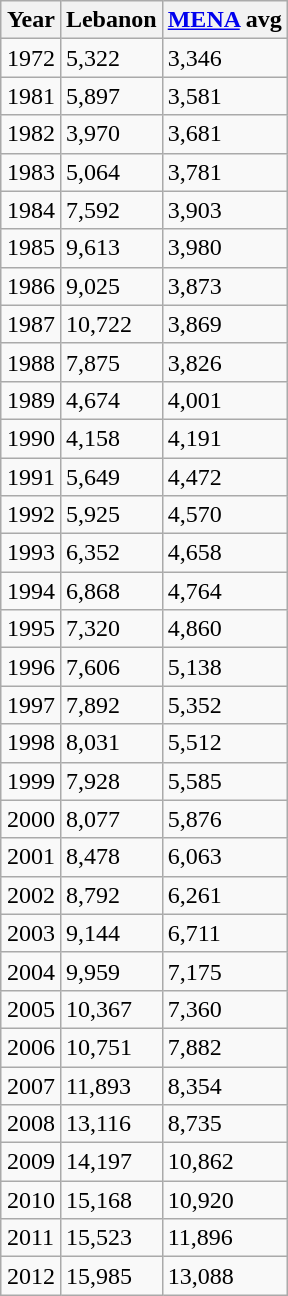<table class="wikitable sortable collapsible collapsed" style="float: right;">
<tr>
<th>Year</th>
<th>Lebanon</th>
<th><a href='#'>MENA</a> avg</th>
</tr>
<tr>
<td>1972</td>
<td>5,322</td>
<td>3,346</td>
</tr>
<tr>
<td>1981</td>
<td>5,897</td>
<td>3,581</td>
</tr>
<tr>
<td>1982</td>
<td>3,970</td>
<td>3,681</td>
</tr>
<tr>
<td>1983</td>
<td>5,064</td>
<td>3,781</td>
</tr>
<tr>
<td>1984</td>
<td>7,592</td>
<td>3,903</td>
</tr>
<tr>
<td>1985</td>
<td>9,613</td>
<td>3,980</td>
</tr>
<tr>
<td>1986</td>
<td>9,025</td>
<td>3,873</td>
</tr>
<tr>
<td>1987</td>
<td>10,722</td>
<td>3,869</td>
</tr>
<tr>
<td>1988</td>
<td>7,875</td>
<td>3,826</td>
</tr>
<tr>
<td>1989</td>
<td>4,674</td>
<td>4,001</td>
</tr>
<tr>
<td>1990</td>
<td>4,158</td>
<td>4,191</td>
</tr>
<tr>
<td>1991</td>
<td>5,649</td>
<td>4,472</td>
</tr>
<tr>
<td>1992</td>
<td>5,925</td>
<td>4,570</td>
</tr>
<tr>
<td>1993</td>
<td>6,352</td>
<td>4,658</td>
</tr>
<tr>
<td>1994</td>
<td>6,868</td>
<td>4,764</td>
</tr>
<tr>
<td>1995</td>
<td>7,320</td>
<td>4,860</td>
</tr>
<tr>
<td>1996</td>
<td>7,606</td>
<td>5,138</td>
</tr>
<tr>
<td>1997</td>
<td>7,892</td>
<td>5,352</td>
</tr>
<tr>
<td>1998</td>
<td>8,031</td>
<td>5,512</td>
</tr>
<tr>
<td>1999</td>
<td>7,928</td>
<td>5,585</td>
</tr>
<tr>
<td>2000</td>
<td>8,077</td>
<td>5,876</td>
</tr>
<tr>
<td>2001</td>
<td>8,478</td>
<td>6,063</td>
</tr>
<tr>
<td>2002</td>
<td>8,792</td>
<td>6,261</td>
</tr>
<tr>
<td>2003</td>
<td>9,144</td>
<td>6,711</td>
</tr>
<tr>
<td>2004</td>
<td>9,959</td>
<td>7,175</td>
</tr>
<tr>
<td>2005</td>
<td>10,367</td>
<td>7,360</td>
</tr>
<tr>
<td>2006</td>
<td>10,751</td>
<td>7,882</td>
</tr>
<tr>
<td>2007</td>
<td>11,893</td>
<td>8,354</td>
</tr>
<tr>
<td>2008</td>
<td>13,116</td>
<td>8,735</td>
</tr>
<tr>
<td>2009</td>
<td>14,197</td>
<td>10,862</td>
</tr>
<tr>
<td>2010</td>
<td>15,168</td>
<td>10,920</td>
</tr>
<tr>
<td>2011</td>
<td>15,523</td>
<td>11,896</td>
</tr>
<tr>
<td>2012</td>
<td>15,985</td>
<td>13,088</td>
</tr>
</table>
